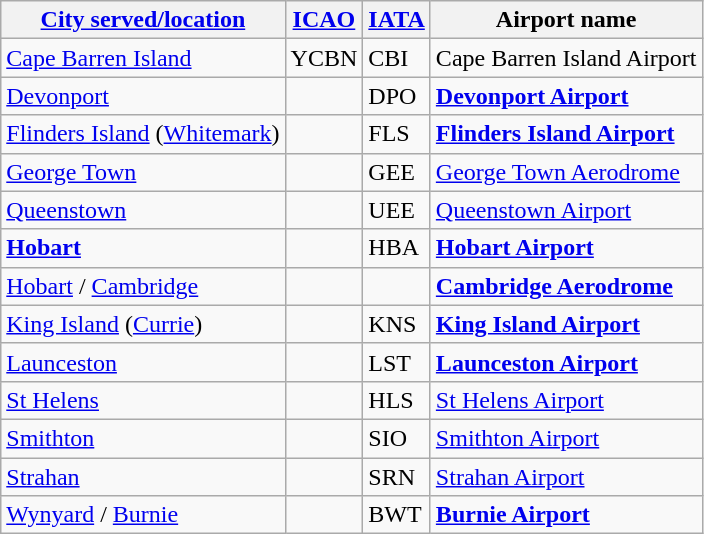<table class="wikitable sortable">
<tr>
<th><a href='#'>City served/location</a></th>
<th><a href='#'>ICAO</a></th>
<th><a href='#'>IATA</a></th>
<th>Airport name</th>
</tr>
<tr>
<td><a href='#'>Cape Barren Island</a></td>
<td>YCBN </td>
<td>CBI</td>
<td>Cape Barren Island Airport</td>
</tr>
<tr>
<td><a href='#'>Devonport</a></td>
<td></td>
<td>DPO</td>
<td><strong><a href='#'>Devonport Airport</a></strong></td>
</tr>
<tr>
<td><a href='#'>Flinders Island</a> (<a href='#'>Whitemark</a>)</td>
<td></td>
<td>FLS</td>
<td><strong><a href='#'>Flinders Island Airport</a></strong></td>
</tr>
<tr>
<td><a href='#'>George Town</a></td>
<td></td>
<td>GEE</td>
<td><a href='#'>George Town Aerodrome</a></td>
</tr>
<tr>
<td><a href='#'>Queenstown</a></td>
<td></td>
<td>UEE</td>
<td><a href='#'>Queenstown Airport</a></td>
</tr>
<tr>
<td><strong><a href='#'>Hobart</a></strong></td>
<td></td>
<td>HBA</td>
<td><strong><a href='#'>Hobart Airport</a></strong></td>
</tr>
<tr>
<td><a href='#'>Hobart</a> / <a href='#'>Cambridge</a></td>
<td></td>
<td></td>
<td><strong><a href='#'>Cambridge Aerodrome</a></strong></td>
</tr>
<tr>
<td><a href='#'>King Island</a> (<a href='#'>Currie</a>)</td>
<td></td>
<td>KNS</td>
<td><strong><a href='#'>King Island Airport</a></strong></td>
</tr>
<tr>
<td><a href='#'>Launceston</a></td>
<td></td>
<td>LST</td>
<td><strong><a href='#'>Launceston Airport</a></strong></td>
</tr>
<tr>
<td><a href='#'>St Helens</a></td>
<td></td>
<td>HLS</td>
<td><a href='#'>St Helens Airport</a></td>
</tr>
<tr>
<td><a href='#'>Smithton</a></td>
<td></td>
<td>SIO</td>
<td><a href='#'>Smithton Airport</a></td>
</tr>
<tr>
<td><a href='#'>Strahan</a></td>
<td></td>
<td>SRN</td>
<td><a href='#'>Strahan Airport</a></td>
</tr>
<tr>
<td><a href='#'>Wynyard</a> / <a href='#'>Burnie</a></td>
<td></td>
<td>BWT</td>
<td><strong><a href='#'>Burnie Airport</a></strong></td>
</tr>
</table>
